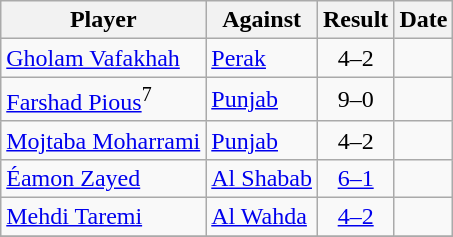<table class="wikitable sortable">
<tr>
<th>Player</th>
<th>Against</th>
<th align=center>Result</th>
<th>Date</th>
</tr>
<tr>
<td> <a href='#'>Gholam Vafakhah</a></td>
<td> <a href='#'>Perak</a></td>
<td align=center>4–2</td>
<td></td>
</tr>
<tr>
<td> <a href='#'>Farshad Pious</a><sup>7</sup></td>
<td> <a href='#'>Punjab</a></td>
<td align=center>9–0</td>
<td></td>
</tr>
<tr>
<td> <a href='#'>Mojtaba Moharrami</a></td>
<td> <a href='#'>Punjab</a></td>
<td align=center>4–2</td>
<td></td>
</tr>
<tr>
<td> <a href='#'>Éamon Zayed</a></td>
<td> <a href='#'>Al Shabab</a></td>
<td align=center><a href='#'>6–1</a></td>
<td></td>
</tr>
<tr>
<td> <a href='#'>Mehdi Taremi</a></td>
<td> <a href='#'>Al Wahda</a></td>
<td align=center><a href='#'>4–2</a></td>
<td></td>
</tr>
<tr>
</tr>
</table>
